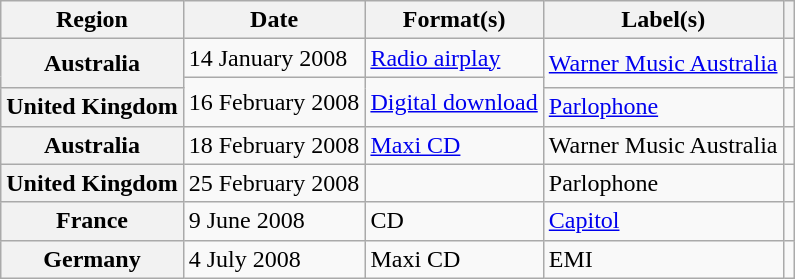<table class="wikitable plainrowheaders">
<tr>
<th scope="col">Region</th>
<th scope="col">Date</th>
<th scope="col">Format(s)</th>
<th scope="col">Label(s)</th>
<th scope="col"></th>
</tr>
<tr>
<th scope="row" rowspan="2">Australia</th>
<td>14 January 2008</td>
<td><a href='#'>Radio airplay</a></td>
<td rowspan="2"><a href='#'>Warner Music Australia</a></td>
<td></td>
</tr>
<tr>
<td rowspan="2">16 February 2008</td>
<td rowspan="2"><a href='#'>Digital download</a> </td>
<td></td>
</tr>
<tr>
<th scope="row">United Kingdom</th>
<td><a href='#'>Parlophone</a></td>
<td></td>
</tr>
<tr>
<th scope="row">Australia</th>
<td>18 February 2008</td>
<td><a href='#'>Maxi CD</a></td>
<td>Warner Music Australia</td>
<td></td>
</tr>
<tr>
<th scope="row">United Kingdom</th>
<td>25 February 2008</td>
<td></td>
<td>Parlophone</td>
<td></td>
</tr>
<tr>
<th scope="row">France</th>
<td>9 June 2008</td>
<td>CD</td>
<td><a href='#'>Capitol</a></td>
<td></td>
</tr>
<tr>
<th scope="row">Germany</th>
<td>4 July 2008</td>
<td>Maxi CD</td>
<td>EMI</td>
<td></td>
</tr>
</table>
